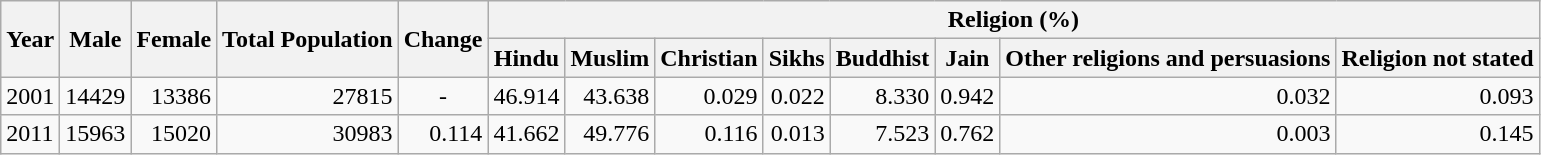<table class="wikitable">
<tr>
<th rowspan="2">Year</th>
<th rowspan="2">Male</th>
<th rowspan="2">Female</th>
<th rowspan="2">Total Population</th>
<th rowspan="2">Change</th>
<th colspan="8">Religion (%)</th>
</tr>
<tr>
<th>Hindu</th>
<th>Muslim</th>
<th>Christian</th>
<th>Sikhs</th>
<th>Buddhist</th>
<th>Jain</th>
<th>Other religions and persuasions</th>
<th>Religion not stated</th>
</tr>
<tr>
<td>2001</td>
<td style="text-align:right;">14429</td>
<td style="text-align:right;">13386</td>
<td style="text-align:right;">27815</td>
<td style="text-align:center;">-</td>
<td style="text-align:right;">46.914</td>
<td style="text-align:right;">43.638</td>
<td style="text-align:right;">0.029</td>
<td style="text-align:right;">0.022</td>
<td style="text-align:right;">8.330</td>
<td style="text-align:right;">0.942</td>
<td style="text-align:right;">0.032</td>
<td style="text-align:right;">0.093</td>
</tr>
<tr>
<td>2011</td>
<td style="text-align:right;">15963</td>
<td style="text-align:right;">15020</td>
<td style="text-align:right;">30983</td>
<td style="text-align:right;">0.114</td>
<td style="text-align:right;">41.662</td>
<td style="text-align:right;">49.776</td>
<td style="text-align:right;">0.116</td>
<td style="text-align:right;">0.013</td>
<td style="text-align:right;">7.523</td>
<td style="text-align:right;">0.762</td>
<td style="text-align:right;">0.003</td>
<td style="text-align:right;">0.145</td>
</tr>
</table>
